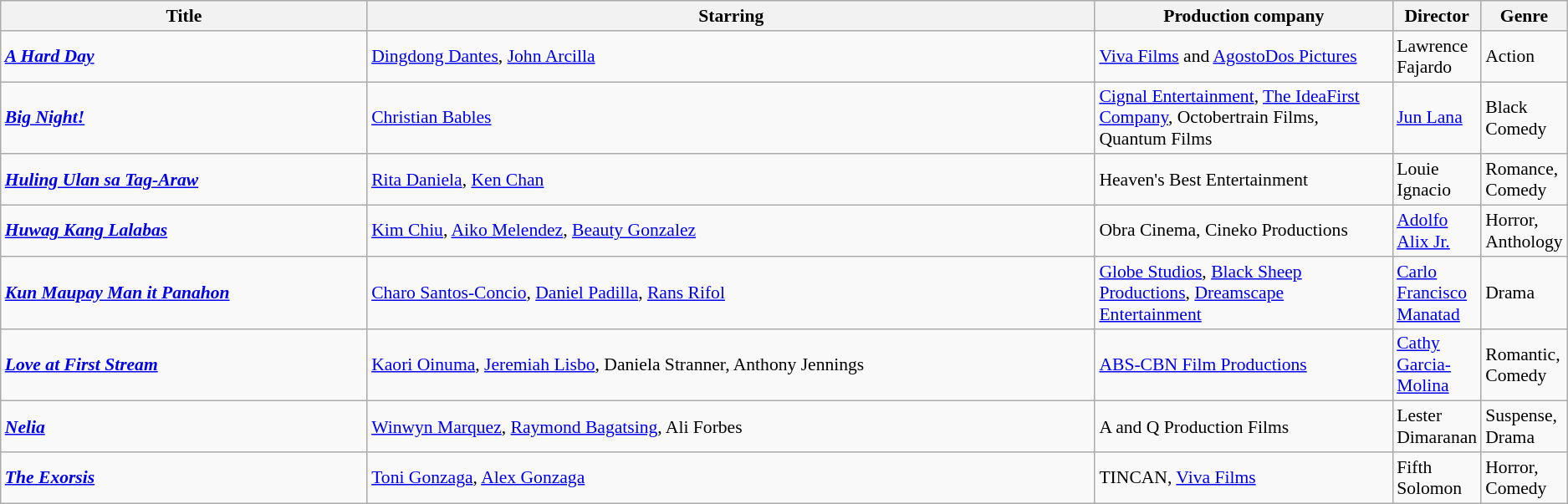<table class="wikitable" style="font-size: 90%;">
<tr>
<th width=25%>Title</th>
<th width=50%>Starring</th>
<th width=20%>Production company</th>
<th width=20%>Director</th>
<th>Genre</th>
</tr>
<tr>
<td><strong><em><a href='#'>A Hard Day</a></em></strong></td>
<td><a href='#'>Dingdong Dantes</a>, <a href='#'>John Arcilla</a></td>
<td><a href='#'>Viva Films</a> and <a href='#'>AgostoDos Pictures</a></td>
<td>Lawrence Fajardo</td>
<td>Action</td>
</tr>
<tr>
<td><strong><em><a href='#'>Big Night!</a></em></strong></td>
<td><a href='#'>Christian Bables</a></td>
<td><a href='#'>Cignal Entertainment</a>, <a href='#'>The IdeaFirst Company</a>, Octobertrain Films, Quantum Films</td>
<td><a href='#'>Jun Lana</a></td>
<td>Black Comedy</td>
</tr>
<tr>
<td><strong><em><a href='#'>Huling Ulan sa Tag-Araw</a></em></strong></td>
<td><a href='#'>Rita Daniela</a>, <a href='#'>Ken Chan</a></td>
<td>Heaven's Best Entertainment</td>
<td>Louie Ignacio</td>
<td>Romance, Comedy</td>
</tr>
<tr>
<td><strong><em><a href='#'>Huwag Kang Lalabas</a></em></strong></td>
<td><a href='#'>Kim Chiu</a>, <a href='#'>Aiko Melendez</a>, <a href='#'>Beauty Gonzalez</a></td>
<td>Obra Cinema, Cineko Productions</td>
<td><a href='#'>Adolfo Alix Jr.</a></td>
<td>Horror, Anthology</td>
</tr>
<tr>
<td><strong><em><a href='#'>Kun Maupay Man it Panahon</a></em></strong></td>
<td><a href='#'>Charo Santos-Concio</a>, <a href='#'>Daniel Padilla</a>, <a href='#'>Rans Rifol</a></td>
<td><a href='#'>Globe Studios</a>, <a href='#'>Black Sheep Productions</a>, <a href='#'>Dreamscape Entertainment</a></td>
<td><a href='#'>Carlo Francisco Manatad</a></td>
<td>Drama</td>
</tr>
<tr>
<td><strong><em><a href='#'>Love at First Stream</a></em></strong></td>
<td><a href='#'>Kaori Oinuma</a>, <a href='#'>Jeremiah Lisbo</a>, Daniela Stranner, Anthony Jennings</td>
<td><a href='#'>ABS-CBN Film Productions</a></td>
<td><a href='#'>Cathy Garcia-Molina</a></td>
<td>Romantic, Comedy</td>
</tr>
<tr>
<td><strong><em><a href='#'>Nelia</a></em></strong></td>
<td><a href='#'>Winwyn Marquez</a>, <a href='#'>Raymond Bagatsing</a>, Ali Forbes</td>
<td>A and Q Production Films</td>
<td>Lester Dimaranan</td>
<td>Suspense, Drama</td>
</tr>
<tr>
<td><strong><em><a href='#'>The Exorsis</a></em></strong></td>
<td><a href='#'>Toni Gonzaga</a>, <a href='#'>Alex Gonzaga</a></td>
<td>TINCAN, <a href='#'>Viva Films</a></td>
<td>Fifth Solomon</td>
<td>Horror, Comedy</td>
</tr>
</table>
